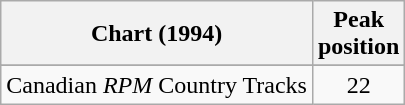<table class="wikitable sortable">
<tr>
<th align="left">Chart (1994)</th>
<th align="center">Peak<br>position</th>
</tr>
<tr>
</tr>
<tr>
<td align="left">Canadian <em>RPM</em> Country Tracks</td>
<td align="center">22</td>
</tr>
</table>
